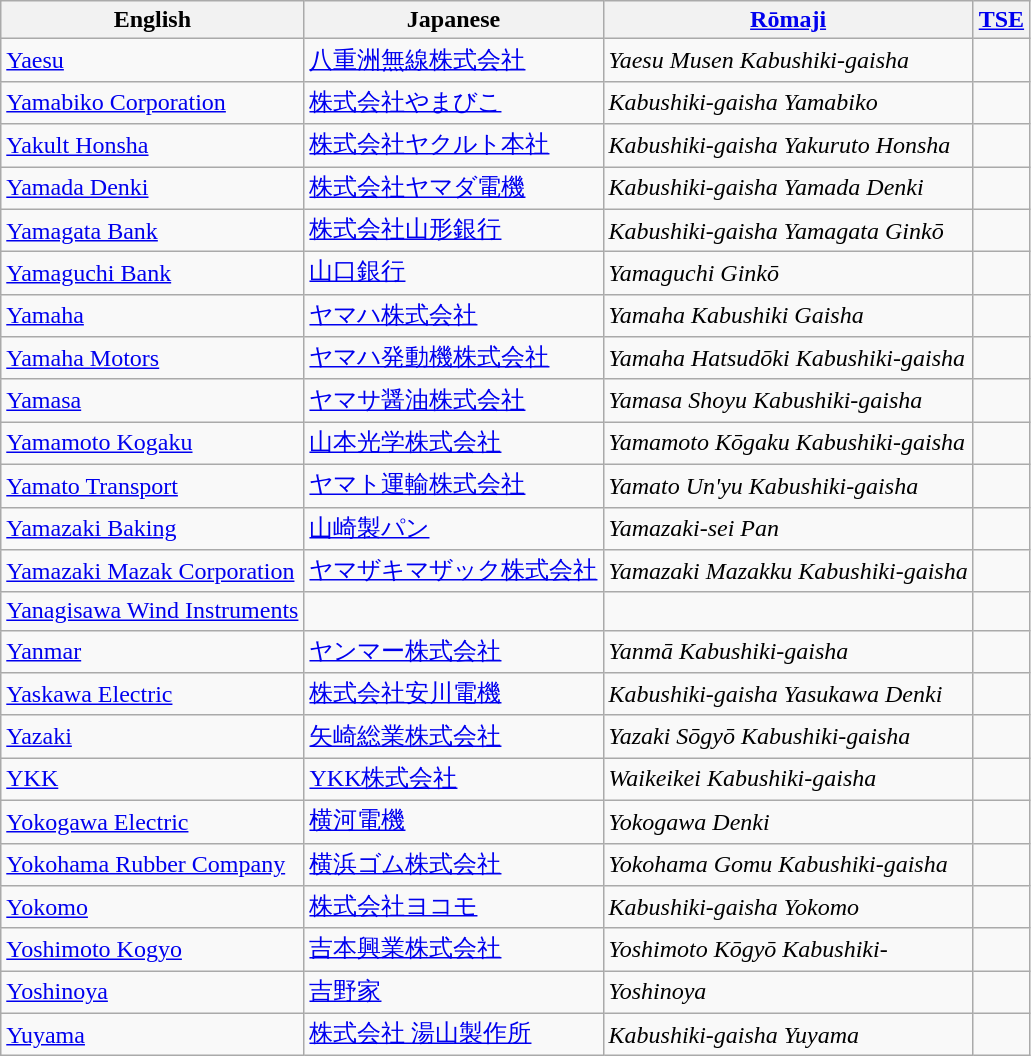<table class="wikitable">
<tr>
<th>English</th>
<th>Japanese</th>
<th><a href='#'>Rōmaji</a></th>
<th><a href='#'>TSE</a></th>
</tr>
<tr>
<td><a href='#'>Yaesu</a></td>
<td><a href='#'>八重洲無線株式会社</a></td>
<td><em>Yaesu Musen Kabushiki-gaisha</em></td>
<td></td>
</tr>
<tr>
<td><a href='#'>Yamabiko Corporation</a></td>
<td><a href='#'>株式会社やまびこ</a></td>
<td><em>Kabushiki-gaisha Yamabiko</em></td>
<td></td>
</tr>
<tr>
<td><a href='#'>Yakult Honsha</a></td>
<td><a href='#'>株式会社ヤクルト本社</a></td>
<td><em>Kabushiki-gaisha Yakuruto Honsha</em></td>
<td></td>
</tr>
<tr>
<td><a href='#'>Yamada Denki</a></td>
<td><a href='#'>株式会社ヤマダ電機</a></td>
<td><em>Kabushiki-gaisha Yamada Denki</em></td>
<td></td>
</tr>
<tr>
<td><a href='#'>Yamagata Bank</a></td>
<td><a href='#'>株式会社山形銀行</a></td>
<td><em>Kabushiki-gaisha Yamagata Ginkō</em></td>
<td></td>
</tr>
<tr>
<td><a href='#'>Yamaguchi Bank</a></td>
<td><a href='#'>山口銀行</a></td>
<td><em>Yamaguchi Ginkō</em></td>
<td></td>
</tr>
<tr>
<td><a href='#'>Yamaha</a></td>
<td><a href='#'>ヤマハ株式会社</a></td>
<td><em>Yamaha Kabushiki Gaisha</em></td>
<td></td>
</tr>
<tr>
<td><a href='#'>Yamaha Motors</a></td>
<td><a href='#'>ヤマハ発動機株式会社</a></td>
<td><em>Yamaha Hatsudōki Kabushiki-gaisha</em></td>
<td></td>
</tr>
<tr>
<td><a href='#'>Yamasa</a></td>
<td><a href='#'>ヤマサ醤油株式会社</a></td>
<td><em>Yamasa Shoyu Kabushiki-gaisha</em></td>
<td></td>
</tr>
<tr>
<td><a href='#'>Yamamoto Kogaku</a></td>
<td><a href='#'>山本光学株式会社</a></td>
<td><em>Yamamoto Kōgaku Kabushiki-gaisha</em></td>
<td></td>
</tr>
<tr>
<td><a href='#'>Yamato Transport</a></td>
<td><a href='#'>ヤマト運輸株式会社</a></td>
<td><em>Yamato Un'yu Kabushiki-gaisha</em></td>
<td></td>
</tr>
<tr>
<td><a href='#'>Yamazaki Baking</a></td>
<td><a href='#'>山崎製パン</a></td>
<td><em>Yamazaki-sei Pan</em></td>
<td></td>
</tr>
<tr>
<td><a href='#'>Yamazaki Mazak Corporation</a></td>
<td><a href='#'>ヤマザキマザック株式会社</a></td>
<td><em>Yamazaki Mazakku Kabushiki-gaisha</em></td>
<td></td>
</tr>
<tr>
<td><a href='#'>Yanagisawa Wind Instruments</a></td>
<td></td>
<td></td>
<td></td>
</tr>
<tr>
<td><a href='#'>Yanmar</a></td>
<td><a href='#'>ヤンマー株式会社</a></td>
<td><em>Yanmā Kabushiki-gaisha</em></td>
<td></td>
</tr>
<tr>
<td><a href='#'>Yaskawa Electric</a></td>
<td><a href='#'>株式会社安川電機</a></td>
<td><em>Kabushiki-gaisha Yasukawa Denki</em></td>
<td></td>
</tr>
<tr>
<td><a href='#'>Yazaki</a></td>
<td><a href='#'>矢崎総業株式会社</a></td>
<td><em>Yazaki Sōgyō Kabushiki-gaisha</em></td>
<td></td>
</tr>
<tr>
<td><a href='#'>YKK</a></td>
<td><a href='#'>YKK株式会社</a></td>
<td><em>Waikeikei Kabushiki-gaisha</em></td>
<td></td>
</tr>
<tr>
<td><a href='#'>Yokogawa Electric</a></td>
<td><a href='#'>横河電機</a></td>
<td><em>Yokogawa Denki</em></td>
<td></td>
</tr>
<tr>
<td><a href='#'>Yokohama Rubber Company</a></td>
<td><a href='#'>横浜ゴム株式会社</a></td>
<td><em>Yokohama Gomu Kabushiki-gaisha</em></td>
<td></td>
</tr>
<tr>
<td><a href='#'>Yokomo</a></td>
<td><a href='#'>株式会社ヨコモ</a></td>
<td><em>Kabushiki-gaisha Yokomo</em></td>
<td></td>
</tr>
<tr>
<td><a href='#'>Yoshimoto Kogyo</a></td>
<td><a href='#'>吉本興業株式会社</a></td>
<td><em>Yoshimoto Kōgyō Kabushiki-</em></td>
<td></td>
</tr>
<tr>
<td><a href='#'>Yoshinoya</a></td>
<td><a href='#'>吉野家</a></td>
<td><em>Yoshinoya</em></td>
<td></td>
</tr>
<tr>
<td><a href='#'>Yuyama</a></td>
<td><a href='#'>株式会社 湯山製作所</a></td>
<td><em>Kabushiki-gaisha Yuyama</em></td>
<td></td>
</tr>
</table>
